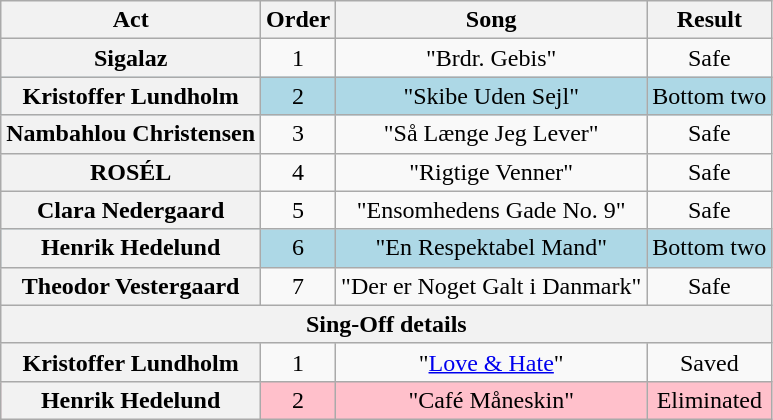<table class="wikitable plainrowheaders" style="text-align:center;">
<tr>
<th scope="col">Act</th>
<th scope="col">Order</th>
<th scope="col">Song</th>
<th scope="col">Result</th>
</tr>
<tr>
<th scope=row>Sigalaz</th>
<td>1</td>
<td>"Brdr. Gebis"</td>
<td>Safe</td>
</tr>
<tr style="background:lightblue">
<th scope=row>Kristoffer Lundholm</th>
<td>2</td>
<td>"Skibe Uden Sejl"</td>
<td>Bottom two</td>
</tr>
<tr>
<th scope=row>Nambahlou Christensen</th>
<td>3</td>
<td>"Så Længe Jeg Lever"</td>
<td>Safe</td>
</tr>
<tr>
<th scope=row>ROSÉL</th>
<td>4</td>
<td>"Rigtige Venner"</td>
<td>Safe</td>
</tr>
<tr>
<th scope=row>Clara Nedergaard</th>
<td>5</td>
<td>"Ensomhedens Gade No. 9"</td>
<td>Safe</td>
</tr>
<tr style="background:lightblue">
<th scope=row>Henrik Hedelund</th>
<td>6</td>
<td>"En Respektabel Mand"</td>
<td>Bottom two</td>
</tr>
<tr>
<th scope=row>Theodor Vestergaard</th>
<td>7</td>
<td>"Der er Noget Galt i Danmark"</td>
<td>Safe</td>
</tr>
<tr>
<th colspan="4">Sing-Off details</th>
</tr>
<tr>
<th scope="row">Kristoffer Lundholm</th>
<td>1</td>
<td>"<a href='#'>Love & Hate</a>"</td>
<td>Saved</td>
</tr>
<tr style="background:pink">
<th scope="row">Henrik Hedelund</th>
<td>2</td>
<td>"Café Måneskin"</td>
<td>Eliminated</td>
</tr>
</table>
